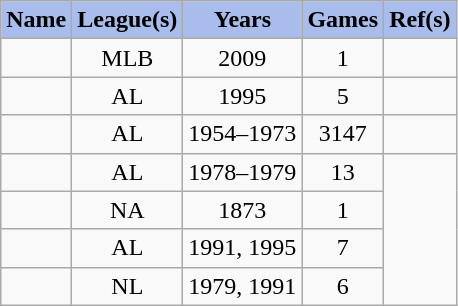<table class="wikitable sortable" style="text-align:center;">
<tr>
<th style="background-color:#a8bdec; color:black;" scope="col">Name</th>
<th style="background-color:#a8bdec; color:black;" scope="col">League(s)</th>
<th style="background-color:#a8bdec; color:black;" scope="col">Years</th>
<th style="background-color:#a8bdec; color:black;" scope="col">Games</th>
<th style="background-color:#a8bdec; color:#black; scope="col" class="unsortable">Ref(s)</th>
</tr>
<tr>
<td></td>
<td>MLB</td>
<td>2009</td>
<td>1</td>
<td></td>
</tr>
<tr>
<td></td>
<td>AL</td>
<td>1995</td>
<td>5</td>
<td></td>
</tr>
<tr>
<td></td>
<td>AL</td>
<td>1954–1973</td>
<td>3147</td>
<td></td>
</tr>
<tr>
<td></td>
<td>AL</td>
<td>1978–1979</td>
<td>13</td>
<td rowspan=4></td>
</tr>
<tr>
<td></td>
<td>NA</td>
<td>1873</td>
<td>1</td>
</tr>
<tr>
<td></td>
<td>AL</td>
<td>1991, 1995</td>
<td>7</td>
</tr>
<tr>
<td></td>
<td>NL</td>
<td>1979, 1991</td>
<td>6</td>
</tr>
</table>
